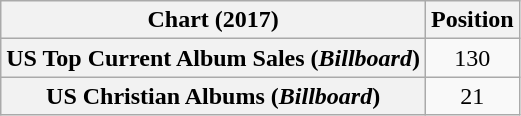<table class="wikitable sortable plainrowheaders" style="text-align:center">
<tr>
<th scope="col">Chart (2017)</th>
<th scope="col">Position</th>
</tr>
<tr>
<th scope="row">US Top Current Album Sales (<em>Billboard</em>)</th>
<td>130</td>
</tr>
<tr>
<th scope="row">US Christian Albums (<em>Billboard</em>)</th>
<td>21</td>
</tr>
</table>
